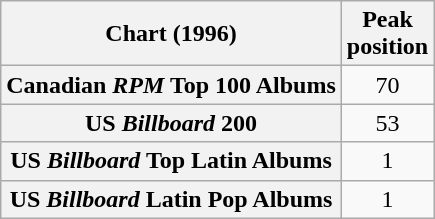<table class="wikitable sortable plainrowheaders" style="text-align:center;">
<tr>
<th scope="col">Chart (1996)</th>
<th scope="col">Peak<br>position</th>
</tr>
<tr>
<th scope=row>Canadian <em>RPM</em> Top 100 Albums</th>
<td>70</td>
</tr>
<tr>
<th scope=row>US <em>Billboard</em> 200</th>
<td>53</td>
</tr>
<tr>
<th scope=row>US <em>Billboard</em> Top Latin Albums</th>
<td>1</td>
</tr>
<tr>
<th scope=row>US <em>Billboard</em> Latin Pop Albums</th>
<td>1</td>
</tr>
</table>
